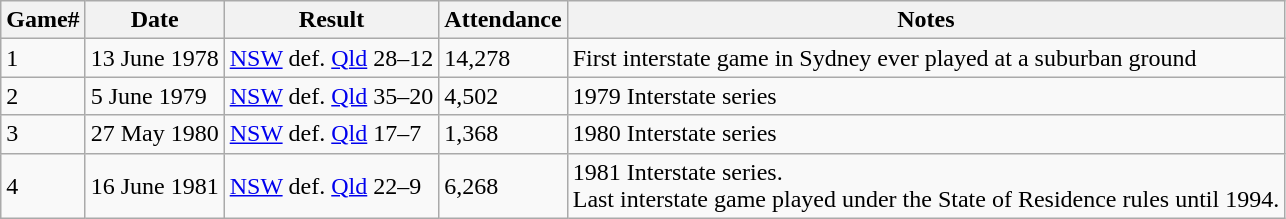<table class="wikitable">
<tr>
<th>Game#</th>
<th>Date</th>
<th>Result</th>
<th>Attendance</th>
<th>Notes</th>
</tr>
<tr>
<td>1</td>
<td>13 June 1978</td>
<td> <a href='#'>NSW</a> def.  <a href='#'>Qld</a> 28–12</td>
<td>14,278</td>
<td>First interstate game in Sydney ever played at a suburban ground</td>
</tr>
<tr>
<td>2</td>
<td>5 June 1979</td>
<td> <a href='#'>NSW</a> def.  <a href='#'>Qld</a> 35–20</td>
<td>4,502</td>
<td>1979 Interstate series</td>
</tr>
<tr>
<td>3</td>
<td>27 May 1980</td>
<td> <a href='#'>NSW</a> def.  <a href='#'>Qld</a> 17–7</td>
<td>1,368</td>
<td>1980 Interstate series</td>
</tr>
<tr>
<td>4</td>
<td>16 June 1981</td>
<td> <a href='#'>NSW</a> def.  <a href='#'>Qld</a> 22–9</td>
<td>6,268</td>
<td>1981 Interstate series.<br>Last interstate game played under the State of Residence rules until 1994.</td>
</tr>
</table>
